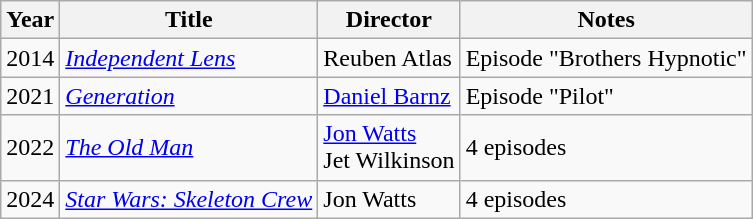<table class="wikitable">
<tr>
<th>Year</th>
<th>Title</th>
<th>Director</th>
<th>Notes</th>
</tr>
<tr>
<td>2014</td>
<td><em><a href='#'>Independent Lens</a></em></td>
<td>Reuben Atlas</td>
<td>Episode "Brothers Hypnotic"</td>
</tr>
<tr>
<td>2021</td>
<td><em><a href='#'>Generation</a></em></td>
<td><a href='#'>Daniel Barnz</a></td>
<td>Episode "Pilot"</td>
</tr>
<tr>
<td>2022</td>
<td><em><a href='#'>The Old Man</a></em></td>
<td><a href='#'>Jon Watts</a><br>Jet Wilkinson</td>
<td>4 episodes</td>
</tr>
<tr>
<td>2024</td>
<td><em><a href='#'>Star Wars: Skeleton Crew</a></em></td>
<td>Jon Watts</td>
<td>4 episodes</td>
</tr>
</table>
